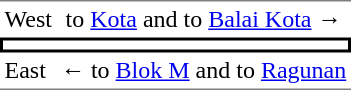<table cellspacing="0" cellpadding="3">
<tr>
<td style="border-top:solid 1px gray">West</td>
<td style="text-align:center;border-top:solid 1px gray"> to <a href='#'>Kota</a> and   to <a href='#'>Balai Kota</a>  →</td>
</tr>
<tr>
<td colspan="2" style="text-align:center; border:solid 2px black; "></td>
</tr>
<tr>
<td style="border-bottom:solid 1px gray">East</td>
<td style="text-align:center ; border-bottom:solid 1px gray">←   to <a href='#'>Blok M</a> and   to <a href='#'>Ragunan</a></td>
</tr>
</table>
